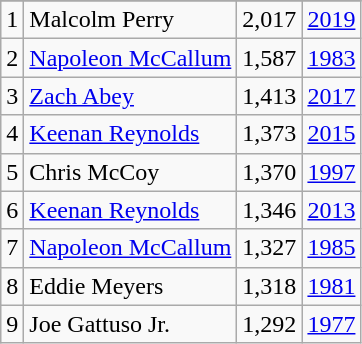<table class="wikitable">
<tr>
</tr>
<tr>
<td>1</td>
<td>Malcolm Perry</td>
<td>2,017</td>
<td><a href='#'>2019</a></td>
</tr>
<tr>
<td>2</td>
<td><a href='#'>Napoleon McCallum</a></td>
<td>1,587</td>
<td><a href='#'>1983</a></td>
</tr>
<tr>
<td>3</td>
<td><a href='#'>Zach Abey</a></td>
<td>1,413</td>
<td><a href='#'>2017</a></td>
</tr>
<tr>
<td>4</td>
<td><a href='#'>Keenan Reynolds</a></td>
<td>1,373</td>
<td><a href='#'>2015</a></td>
</tr>
<tr>
<td>5</td>
<td>Chris McCoy</td>
<td>1,370</td>
<td><a href='#'>1997</a></td>
</tr>
<tr>
<td>6</td>
<td><a href='#'>Keenan Reynolds</a></td>
<td>1,346</td>
<td><a href='#'>2013</a></td>
</tr>
<tr>
<td>7</td>
<td><a href='#'>Napoleon McCallum</a></td>
<td>1,327</td>
<td><a href='#'>1985</a></td>
</tr>
<tr>
<td>8</td>
<td>Eddie Meyers</td>
<td>1,318</td>
<td><a href='#'>1981</a></td>
</tr>
<tr>
<td>9</td>
<td>Joe Gattuso Jr.</td>
<td>1,292</td>
<td><a href='#'>1977</a></td>
</tr>
</table>
